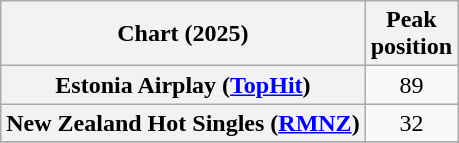<table class="wikitable sortable plainrowheaders" style="text-align:center">
<tr>
<th scope="col">Chart (2025)</th>
<th scope="col">Peak<br>position</th>
</tr>
<tr>
<th scope="row">Estonia Airplay (<a href='#'>TopHit</a>)</th>
<td>89</td>
</tr>
<tr>
<th scope="row">New Zealand Hot Singles (<a href='#'>RMNZ</a>)</th>
<td>32</td>
</tr>
<tr>
</tr>
</table>
